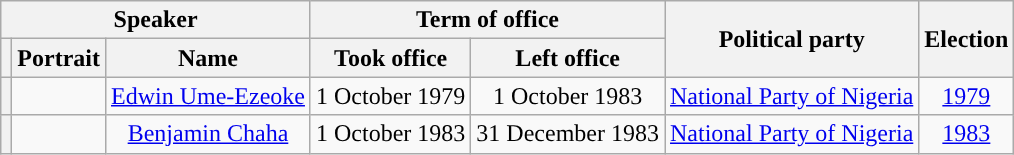<table class=wikitable style=text-align:center>
<tr>
<th colspan=3>Speaker</th>
<th colspan=2>Term of office</th>
<th rowspan=2>Political party</th>
<th rowspan=2>Election</th>
</tr>
<tr>
<th></th>
<th>Portrait</th>
<th>Name</th>
<th>Took office</th>
<th>Left office</th>
</tr>
<tr>
<th style="background:"></th>
<td></td>
<td><a href='#'>Edwin Ume-Ezeoke</a></td>
<td>1 October 1979</td>
<td>1 October 1983</td>
<td><a href='#'>National Party of Nigeria</a></td>
<td><a href='#'>1979</a></td>
</tr>
<tr>
<th style="background:"></th>
<td></td>
<td><a href='#'>Benjamin Chaha</a></td>
<td>1 October 1983</td>
<td>31 December 1983</td>
<td><a href='#'>National Party of Nigeria</a></td>
<td><a href='#'>1983</a></td>
</tr>
</table>
